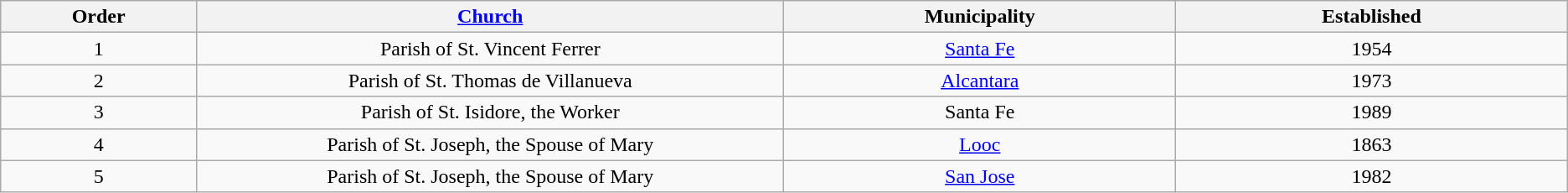<table class="wikitable" style="text-align:center;">
<tr>
<th width=5%>Order</th>
<th width=15%><a href='#'>Church</a></th>
<th width=10%>Municipality</th>
<th width=10%>Established</th>
</tr>
<tr>
<td>1</td>
<td>Parish of St. Vincent Ferrer</td>
<td><a href='#'>Santa Fe</a></td>
<td>1954</td>
</tr>
<tr>
<td>2</td>
<td>Parish of St. Thomas de Villanueva</td>
<td><a href='#'>Alcantara</a></td>
<td>1973</td>
</tr>
<tr>
<td>3</td>
<td>Parish of St. Isidore, the Worker</td>
<td>Santa Fe</td>
<td>1989</td>
</tr>
<tr>
<td>4</td>
<td>Parish of St. Joseph, the Spouse of Mary</td>
<td><a href='#'>Looc</a></td>
<td>1863</td>
</tr>
<tr>
<td>5</td>
<td>Parish of St. Joseph, the Spouse of Mary</td>
<td><a href='#'>San Jose</a></td>
<td>1982</td>
</tr>
</table>
